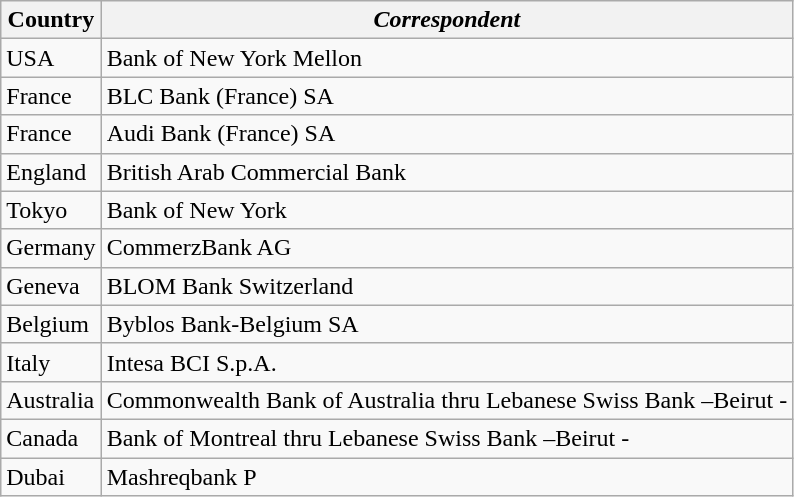<table class="wikitable">
<tr>
<th>Country</th>
<th><em>Correspondent</em></th>
</tr>
<tr>
<td>USA</td>
<td>Bank of New York Mellon</td>
</tr>
<tr>
<td>France</td>
<td>BLC Bank (France) SA</td>
</tr>
<tr>
<td>France</td>
<td>Audi  Bank (France) SA</td>
</tr>
<tr>
<td>England</td>
<td>British Arab Commercial Bank</td>
</tr>
<tr>
<td>Tokyo</td>
<td>Bank of New York</td>
</tr>
<tr>
<td>Germany</td>
<td>CommerzBank AG</td>
</tr>
<tr>
<td>Geneva</td>
<td>BLOM Bank Switzerland</td>
</tr>
<tr>
<td>Belgium</td>
<td>Byblos Bank-Belgium SA</td>
</tr>
<tr>
<td>Italy</td>
<td>Intesa BCI S.p.A.</td>
</tr>
<tr>
<td>Australia</td>
<td>Commonwealth Bank of Australia thru Lebanese Swiss Bank –Beirut -</td>
</tr>
<tr>
<td>Canada</td>
<td>Bank of Montreal thru Lebanese Swiss Bank –Beirut -</td>
</tr>
<tr>
<td>Dubai</td>
<td>Mashreqbank P</td>
</tr>
</table>
